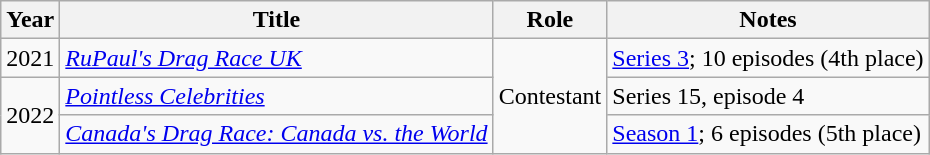<table class="wikitable">
<tr>
<th>Year</th>
<th>Title</th>
<th>Role</th>
<th>Notes</th>
</tr>
<tr>
<td>2021</td>
<td><em><a href='#'>RuPaul's Drag Race UK</a></em></td>
<td rowspan="3">Contestant</td>
<td><a href='#'>Series 3</a>; 10 episodes (4th place)</td>
</tr>
<tr>
<td rowspan="2">2022</td>
<td><em><a href='#'>Pointless Celebrities</a></em></td>
<td>Series 15, episode 4</td>
</tr>
<tr>
<td><em><a href='#'>Canada's Drag Race: Canada vs. the World</a></em></td>
<td><a href='#'>Season 1</a>; 6 episodes (5th place)</td>
</tr>
</table>
